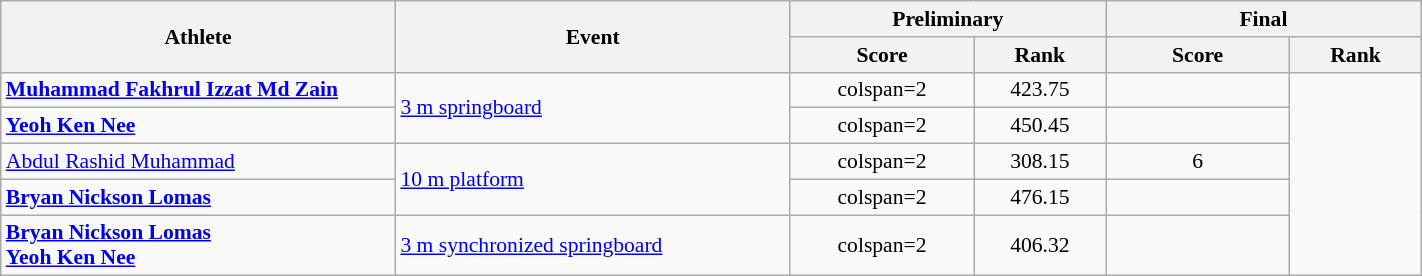<table class="wikitable" width="75%" style="text-align:center; font-size:90%;">
<tr>
<th rowspan="2" width="15%">Athlete</th>
<th rowspan="2" width="15%">Event</th>
<th colspan="2" width="12%">Preliminary</th>
<th colspan="2" width="12%">Final</th>
</tr>
<tr>
<th width="7%">Score</th>
<th>Rank</th>
<th width="7%">Score</th>
<th>Rank</th>
</tr>
<tr>
<td align=left><strong><a href='#'>Muhammad Fakhrul Izzat Md Zain</a></strong></td>
<td align=left rowspan=2><a href='#'>3 m springboard</a></td>
<td>colspan=2 </td>
<td>423.75</td>
<td></td>
</tr>
<tr>
<td align=left><strong><a href='#'>Yeoh Ken Nee</a></strong></td>
<td>colspan=2 </td>
<td>450.45</td>
<td></td>
</tr>
<tr>
<td align=left><a href='#'>Abdul Rashid Muhammad</a></td>
<td align=left rowspan=2><a href='#'>10 m platform</a></td>
<td>colspan=2 </td>
<td>308.15</td>
<td>6</td>
</tr>
<tr>
<td align=left><strong><a href='#'>Bryan Nickson Lomas</a></strong></td>
<td>colspan=2 </td>
<td>476.15</td>
<td></td>
</tr>
<tr>
<td align=left><strong><a href='#'>Bryan Nickson Lomas</a><br><a href='#'>Yeoh Ken Nee</a></strong></td>
<td align=left><a href='#'>3 m synchronized springboard</a></td>
<td>colspan=2 </td>
<td>406.32</td>
<td></td>
</tr>
</table>
